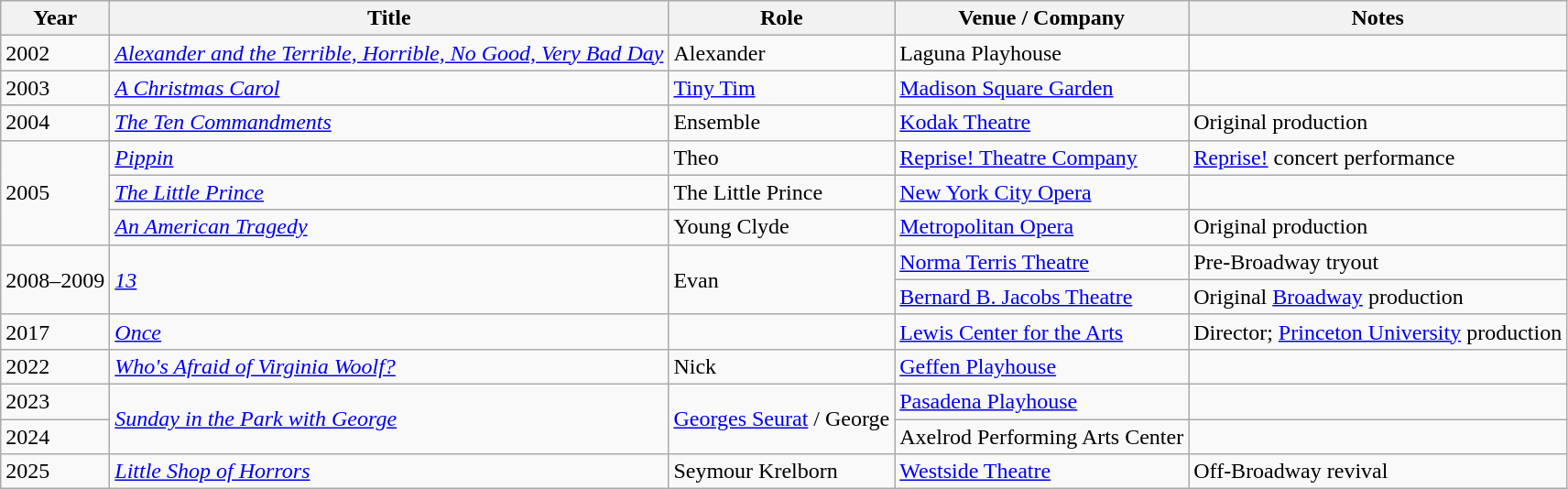<table class="wikitable sortable plainrowheaders">
<tr>
<th scope="col">Year</th>
<th scope="col">Title</th>
<th scope="col">Role</th>
<th scope="col" class="unsortable">Venue / Company</th>
<th scope="col" class="unsortable">Notes</th>
</tr>
<tr>
<td>2002</td>
<td><em><a href='#'>Alexander and the Terrible, Horrible, No Good, Very Bad Day</a></em></td>
<td>Alexander</td>
<td>Laguna Playhouse</td>
<td></td>
</tr>
<tr>
<td>2003</td>
<td data-sort-value="Christmas Carol, A"><em><a href='#'>A Christmas Carol</a></em></td>
<td><a href='#'>Tiny Tim</a></td>
<td><a href='#'>Madison Square Garden</a></td>
<td></td>
</tr>
<tr>
<td>2004</td>
<td data-sort-value="Ten Commandments, The"><em><a href='#'>The Ten Commandments</a></em></td>
<td>Ensemble</td>
<td><a href='#'>Kodak Theatre</a></td>
<td>Original production</td>
</tr>
<tr>
<td rowspan=3>2005</td>
<td><em><a href='#'>Pippin</a></em></td>
<td>Theo</td>
<td><a href='#'>Reprise! Theatre Company</a></td>
<td><a href='#'>Reprise!</a> concert performance</td>
</tr>
<tr>
<td data-sort-value="Little Prince, The"><em><a href='#'>The Little Prince</a></em></td>
<td>The Little Prince</td>
<td><a href='#'>New York City Opera</a></td>
<td></td>
</tr>
<tr>
<td data-sort-value="American Tragedy, An"><em><a href='#'>An American Tragedy</a></em></td>
<td>Young Clyde</td>
<td><a href='#'>Metropolitan Opera</a></td>
<td>Original production</td>
</tr>
<tr>
<td rowspan="2">2008–2009</td>
<td rowspan="2"><em><a href='#'>13</a></em></td>
<td rowspan="2">Evan</td>
<td><a href='#'>Norma Terris Theatre</a></td>
<td>Pre-Broadway tryout</td>
</tr>
<tr>
<td><a href='#'>Bernard B. Jacobs Theatre</a></td>
<td>Original <a href='#'>Broadway</a> production</td>
</tr>
<tr>
<td>2017</td>
<td><em><a href='#'>Once</a></em></td>
<td></td>
<td><a href='#'>Lewis Center for the Arts</a></td>
<td>Director; <a href='#'>Princeton University</a> production</td>
</tr>
<tr>
<td>2022</td>
<td><em><a href='#'>Who's Afraid of Virginia Woolf?</a></em></td>
<td>Nick</td>
<td><a href='#'>Geffen Playhouse</a></td>
<td></td>
</tr>
<tr>
<td>2023</td>
<td rowspan=2><em><a href='#'>Sunday in the Park with George</a></em></td>
<td rowspan=2><a href='#'>Georges Seurat</a> / George</td>
<td><a href='#'>Pasadena Playhouse</a></td>
<td></td>
</tr>
<tr>
<td>2024</td>
<td>Axelrod Performing Arts Center</td>
<td></td>
</tr>
<tr>
<td>2025</td>
<td><a href='#'><em>Little Shop of Horrors</em></a></td>
<td>Seymour Krelborn</td>
<td><a href='#'>Westside Theatre</a></td>
<td>Off-Broadway revival</td>
</tr>
</table>
